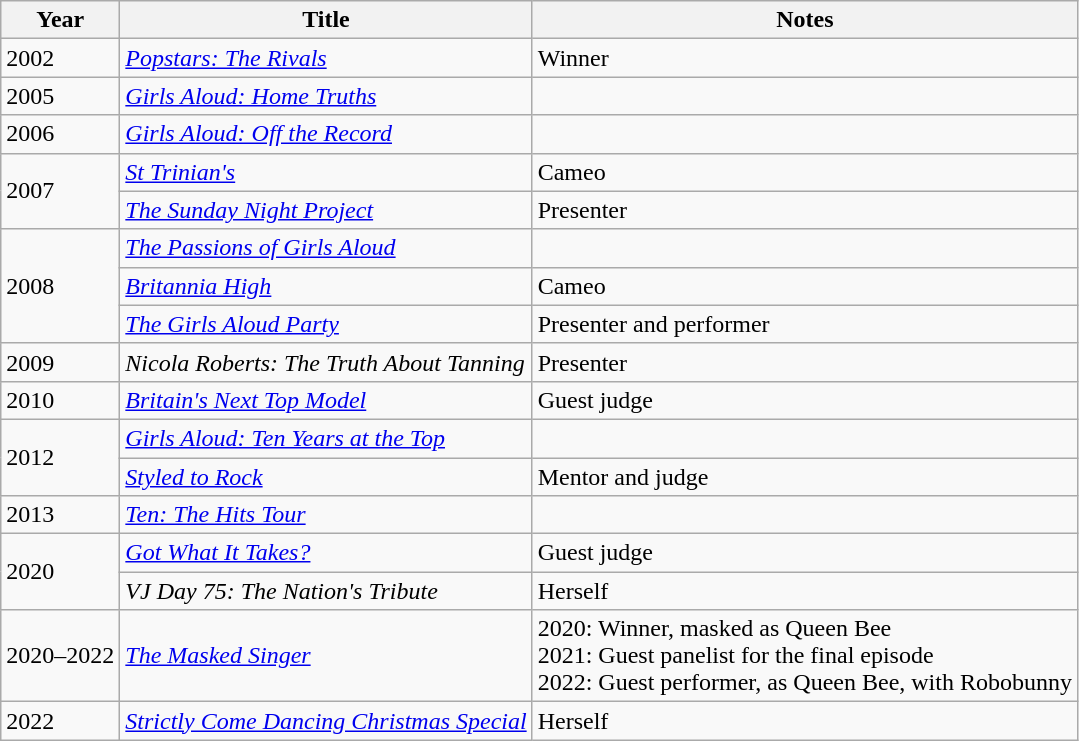<table class="wikitable sortable">
<tr>
<th>Year</th>
<th>Title</th>
<th>Notes</th>
</tr>
<tr>
<td>2002</td>
<td><em><a href='#'>Popstars: The Rivals</a></em></td>
<td>Winner</td>
</tr>
<tr>
<td>2005</td>
<td><em><a href='#'>Girls Aloud: Home Truths</a></em></td>
<td></td>
</tr>
<tr>
<td>2006</td>
<td><em><a href='#'>Girls Aloud: Off the Record</a></em></td>
<td></td>
</tr>
<tr>
<td rowspan="2">2007</td>
<td><em><a href='#'>St Trinian's</a></em></td>
<td>Cameo</td>
</tr>
<tr>
<td><em><a href='#'>The Sunday Night Project</a></em></td>
<td>Presenter</td>
</tr>
<tr>
<td rowspan="3">2008</td>
<td><em><a href='#'>The Passions of Girls Aloud</a></em></td>
<td></td>
</tr>
<tr>
<td><em><a href='#'>Britannia High</a></em></td>
<td>Cameo</td>
</tr>
<tr>
<td><em><a href='#'>The Girls Aloud Party</a></em></td>
<td>Presenter and performer</td>
</tr>
<tr>
<td>2009</td>
<td><em>Nicola Roberts: The Truth About Tanning </em></td>
<td>Presenter</td>
</tr>
<tr>
<td>2010</td>
<td><em><a href='#'>Britain's Next Top Model</a></em></td>
<td>Guest judge</td>
</tr>
<tr>
<td rowspan="2">2012</td>
<td><em><a href='#'>Girls Aloud: Ten Years at the Top</a></em></td>
<td></td>
</tr>
<tr>
<td><em><a href='#'>Styled to Rock</a></em></td>
<td>Mentor and judge</td>
</tr>
<tr>
<td>2013</td>
<td><em><a href='#'>Ten: The Hits Tour</a></em></td>
<td></td>
</tr>
<tr>
<td rowspan="2">2020</td>
<td><em><a href='#'>Got What It Takes?</a></em></td>
<td>Guest judge</td>
</tr>
<tr>
<td><em>VJ Day 75: The Nation's Tribute</em></td>
<td>Herself</td>
</tr>
<tr>
<td>2020–2022</td>
<td><em><a href='#'>The Masked Singer</a></em></td>
<td>2020: Winner, masked as Queen Bee<br>2021: Guest panelist for the final episode<br>2022: Guest performer, as Queen Bee, with Robobunny</td>
</tr>
<tr>
<td>2022</td>
<td><em><a href='#'>Strictly Come Dancing Christmas Special</a></em></td>
<td>Herself</td>
</tr>
</table>
